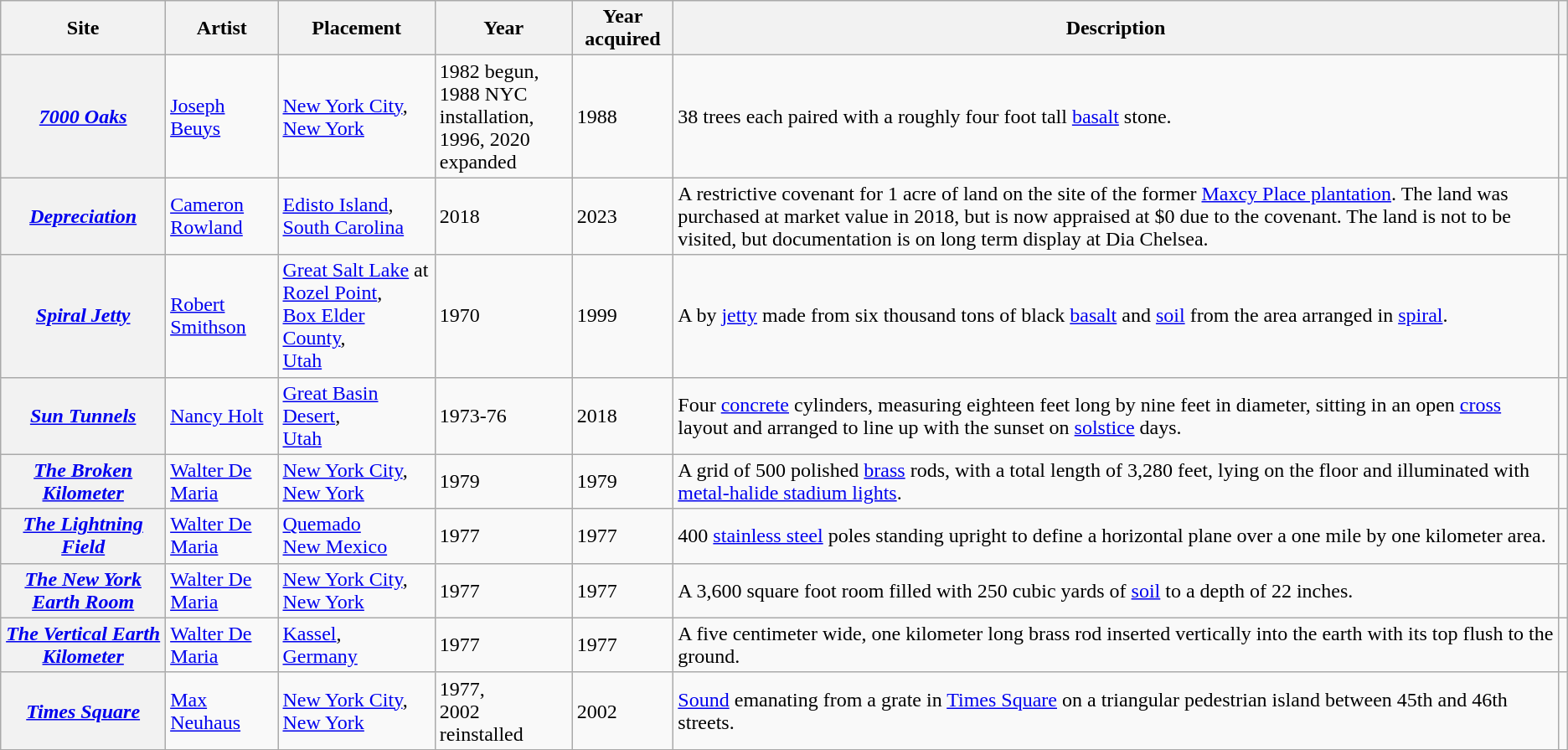<table class="wikitable sortable plainrowheaders">
<tr>
<th scope="col">Site</th>
<th scope="col">Artist</th>
<th scope="col">Placement</th>
<th scope="col">Year</th>
<th scope="col">Year acquired</th>
<th scope="col">Description</th>
<th scope="col" class="unsortable"></th>
</tr>
<tr>
<th scope="row"><em><a href='#'>7000 Oaks</a></em></th>
<td><a href='#'>Joseph Beuys</a></td>
<td><a href='#'>New York City</a>,<br><a href='#'>New York</a></td>
<td>1982 begun,<br>1988 NYC installation,<br>1996, 2020 expanded</td>
<td>1988</td>
<td>38 trees each paired with a roughly four foot tall <a href='#'>basalt</a> stone.</td>
<td></td>
</tr>
<tr>
<th scope="row"><em><a href='#'>Depreciation</a></em></th>
<td><a href='#'>Cameron Rowland</a></td>
<td><a href='#'>Edisto Island</a>,<br><a href='#'>South Carolina</a></td>
<td>2018</td>
<td>2023</td>
<td>A restrictive covenant for 1 acre of land on the site of the former <a href='#'>Maxcy Place plantation</a>. The land was purchased at market value in 2018, but is now appraised at $0 due to the covenant. The land is not to be visited, but documentation is on long term display at Dia Chelsea.</td>
<td></td>
</tr>
<tr>
<th scope="row"><em><a href='#'>Spiral Jetty</a></em></th>
<td><a href='#'>Robert Smithson</a></td>
<td><a href='#'>Great Salt Lake</a> at <a href='#'>Rozel Point</a>,<br><a href='#'>Box Elder County</a>,<br><a href='#'>Utah</a></td>
<td>1970</td>
<td>1999</td>
<td>A  by  <a href='#'>jetty</a> made from six thousand tons of black <a href='#'>basalt</a> and <a href='#'>soil</a> from the area arranged in <a href='#'>spiral</a>.</td>
<td></td>
</tr>
<tr>
<th scope="row"><em><a href='#'>Sun Tunnels</a></em></th>
<td><a href='#'>Nancy Holt</a></td>
<td><a href='#'>Great Basin Desert</a>,<br><a href='#'>Utah</a></td>
<td>1973-76</td>
<td>2018</td>
<td>Four <a href='#'>concrete</a> cylinders, measuring eighteen feet long by nine feet in diameter, sitting in an open <a href='#'>cross</a> layout and arranged to line up with the sunset on <a href='#'>solstice</a> days.</td>
<td></td>
</tr>
<tr>
<th scope="row"><em><a href='#'>The Broken Kilometer</a></em></th>
<td><a href='#'>Walter De Maria</a></td>
<td><a href='#'>New York City</a>,<br><a href='#'>New York</a></td>
<td>1979</td>
<td>1979</td>
<td>A grid of 500 polished <a href='#'>brass</a> rods, with a total length of 3,280 feet, lying on the floor and illuminated with <a href='#'>metal-halide stadium lights</a>.</td>
<td></td>
</tr>
<tr>
<th scope="row"><em><a href='#'>The Lightning Field</a></em></th>
<td><a href='#'>Walter De Maria</a></td>
<td><a href='#'>Quemado</a> <br> <a href='#'>New Mexico</a></td>
<td>1977</td>
<td>1977</td>
<td>400 <a href='#'>stainless steel</a> poles standing upright to define a horizontal plane over a one mile by one kilometer area.</td>
<td></td>
</tr>
<tr>
<th scope="row"><em><a href='#'>The New York Earth Room</a></em></th>
<td><a href='#'>Walter De Maria</a></td>
<td><a href='#'>New York City</a>,<br><a href='#'>New York</a></td>
<td>1977</td>
<td>1977</td>
<td>A 3,600 square foot room filled with 250 cubic yards of <a href='#'>soil</a> to a depth of 22 inches.</td>
<td></td>
</tr>
<tr>
<th scope="row"><em><a href='#'>The Vertical Earth Kilometer</a></em></th>
<td><a href='#'>Walter De Maria</a></td>
<td><a href='#'>Kassel</a>,<br><a href='#'>Germany</a></td>
<td>1977</td>
<td>1977</td>
<td>A five centimeter wide, one kilometer long brass rod inserted vertically into the earth with its top flush to the ground.</td>
<td></td>
</tr>
<tr>
<th scope="row"><em><a href='#'>Times Square</a></em></th>
<td><a href='#'>Max Neuhaus</a></td>
<td><a href='#'>New York City</a>,<br><a href='#'>New York</a></td>
<td>1977,<br>2002 reinstalled</td>
<td>2002</td>
<td><a href='#'>Sound</a> emanating from a grate in <a href='#'>Times Square</a> on a triangular pedestrian island between 45th and 46th streets.</td>
<td></td>
</tr>
<tr>
</tr>
</table>
